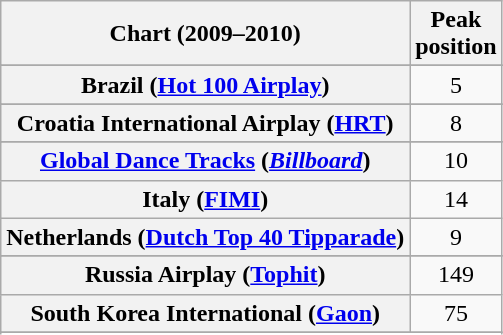<table class="wikitable sortable plainrowheaders" style="text-align:center">
<tr>
<th scope="col">Chart (2009–2010)</th>
<th scope="col">Peak<br>position</th>
</tr>
<tr>
</tr>
<tr>
</tr>
<tr>
</tr>
<tr>
</tr>
<tr>
<th scope="row">Brazil (<a href='#'>Hot 100 Airplay</a>)</th>
<td align="center">5</td>
</tr>
<tr>
</tr>
<tr>
<th scope="row">Croatia International Airplay (<a href='#'>HRT</a>)</th>
<td align="center">8</td>
</tr>
<tr>
</tr>
<tr>
<th scope="row"><a href='#'>Global Dance Tracks</a> (<em><a href='#'>Billboard</a></em>)</th>
<td style="text-align:center;">10</td>
</tr>
<tr>
<th scope="row">Italy (<a href='#'>FIMI</a>)</th>
<td align="center">14</td>
</tr>
<tr>
<th scope="row">Netherlands (<a href='#'>Dutch Top 40 Tipparade</a>)</th>
<td align="center">9</td>
</tr>
<tr>
</tr>
<tr>
<th scope="row">Russia Airplay (<a href='#'>Tophit</a>)</th>
<td align="center">149</td>
</tr>
<tr>
<th scope="row">South Korea International (<a href='#'>Gaon</a>)</th>
<td style="text-align:center;">75</td>
</tr>
<tr>
</tr>
<tr>
</tr>
<tr>
</tr>
<tr>
</tr>
<tr>
</tr>
<tr>
</tr>
<tr>
</tr>
</table>
